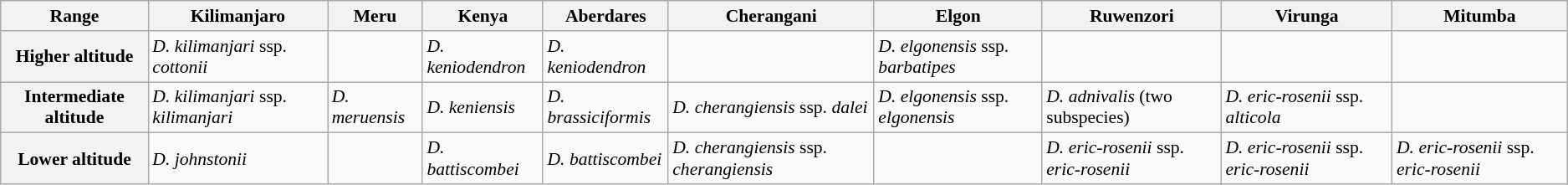<table class="wikitable" style="font-size: 90%; text-align: left;">
<tr>
<th>Range</th>
<th>Kilimanjaro</th>
<th>Meru</th>
<th>Kenya</th>
<th>Aberdares</th>
<th>Cherangani</th>
<th>Elgon</th>
<th>Ruwenzori</th>
<th>Virunga</th>
<th>Mitumba</th>
</tr>
<tr>
<th>Higher altitude</th>
<td><em>D. kilimanjari</em> ssp. <em>cottonii</em></td>
<td></td>
<td><em>D. keniodendron</em></td>
<td><em>D. keniodendron</em></td>
<td></td>
<td><em>D. elgonensis</em> ssp. <em>barbatipes</em></td>
<td></td>
<td></td>
</tr>
<tr>
<th>Intermediate altitude</th>
<td><em>D. kilimanjari</em> ssp. <em>kilimanjari</em></td>
<td><em>D. meruensis</em></td>
<td><em>D. keniensis</em></td>
<td><em>D. brassiciformis</em></td>
<td><em>D. cherangiensis</em> ssp. <em>dalei</em></td>
<td><em>D. elgonensis</em> ssp. <em>elgonensis</em></td>
<td><em>D. adnivalis</em> (two subspecies)</td>
<td><em>D. eric-rosenii</em> ssp. <em>alticola</em></td>
<td></td>
</tr>
<tr>
<th>Lower altitude</th>
<td><em>D. johnstonii</em></td>
<td></td>
<td><em>D. battiscombei</em></td>
<td><em>D. battiscombei</em></td>
<td><em>D. cherangiensis</em> ssp. <em>cherangiensis</em></td>
<td></td>
<td><em>D. eric-rosenii</em> ssp. <em>eric-rosenii</em></td>
<td><em>D. eric-rosenii</em> ssp. <em>eric-rosenii</em></td>
<td><em>D. eric-rosenii</em> ssp. <em>eric-rosenii</em></td>
</tr>
</table>
